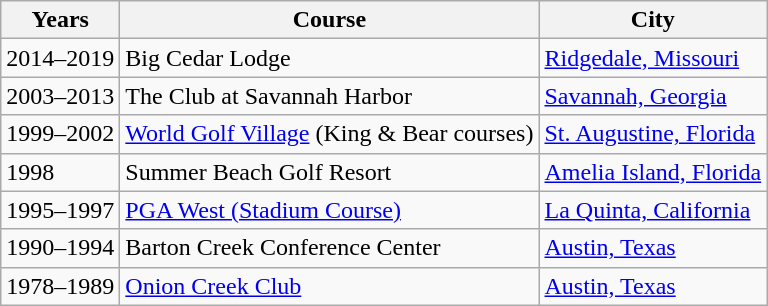<table class=wikitable>
<tr>
<th>Years</th>
<th>Course</th>
<th>City</th>
</tr>
<tr>
<td>2014–2019</td>
<td>Big Cedar Lodge</td>
<td><a href='#'>Ridgedale, Missouri</a></td>
</tr>
<tr>
<td>2003–2013</td>
<td>The Club at Savannah Harbor</td>
<td><a href='#'>Savannah, Georgia</a></td>
</tr>
<tr>
<td>1999–2002</td>
<td><a href='#'>World Golf Village</a> (King & Bear courses)</td>
<td><a href='#'>St. Augustine, Florida</a></td>
</tr>
<tr>
<td>1998</td>
<td>Summer Beach Golf Resort</td>
<td><a href='#'>Amelia Island, Florida</a></td>
</tr>
<tr>
<td>1995–1997</td>
<td><a href='#'>PGA West (Stadium Course)</a></td>
<td><a href='#'>La Quinta, California</a></td>
</tr>
<tr>
<td>1990–1994</td>
<td>Barton Creek Conference Center</td>
<td><a href='#'>Austin, Texas</a></td>
</tr>
<tr>
<td>1978–1989</td>
<td><a href='#'>Onion Creek Club</a></td>
<td><a href='#'>Austin, Texas</a></td>
</tr>
</table>
